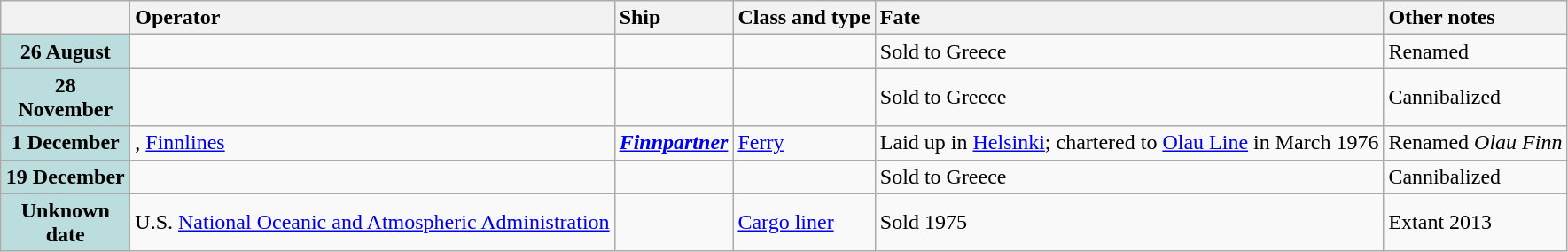<table class="wikitable">
<tr>
<th width="90"></th>
<th style="text-align: left;">Operator</th>
<th style="text-align: left;">Ship</th>
<th style="text-align: left;">Class and type</th>
<th style="text-align: left;">Fate</th>
<th style="text-align: left;">Other notes</th>
</tr>
<tr>
<th style="background: #bbdddd;">26 August</th>
<td></td>
<td><strong></strong></td>
<td></td>
<td>Sold to Greece</td>
<td>Renamed </td>
</tr>
<tr>
<th style="background: #bbdddd;">28 November</th>
<td></td>
<td><strong></strong></td>
<td></td>
<td>Sold to Greece</td>
<td>Cannibalized</td>
</tr>
<tr>
<th style="background: #bbdddd;">1 December</th>
<td>, <a href='#'>Finnlines</a></td>
<td><strong><a href='#'><em>Finnpartner</em></a></strong></td>
<td><a href='#'>Ferry</a></td>
<td>Laid up in <a href='#'>Helsinki</a>; chartered to <a href='#'>Olau Line</a> in March 1976</td>
<td>Renamed <em>Olau Finn</em></td>
</tr>
<tr>
<th style="background: #bbdddd;">19 December</th>
<td></td>
<td><strong></strong></td>
<td></td>
<td>Sold to Greece</td>
<td>Cannibalized</td>
</tr>
<tr>
<th style="background: #bbdddd;">Unknown date</th>
<td> U.S. <a href='#'>National Oceanic and Atmospheric Administration</a></td>
<td><strong></strong></td>
<td><a href='#'>Cargo liner</a></td>
<td>Sold 1975</td>
<td>Extant 2013</td>
</tr>
</table>
